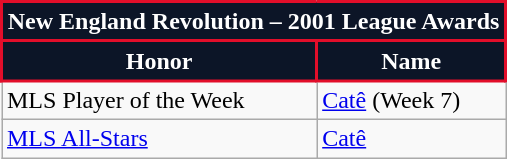<table class="wikitable">
<tr>
<th colspan="3" style="background:#0c1527; color:#fff; border:2px solid #e20e2a; text-align: center; font-weight:bold;">New England Revolution – 2001 League Awards</th>
</tr>
<tr>
<th style="background:#0c1527; color:#fff; border:2px solid #e20e2a;" scope="col">Honor</th>
<th style="background:#0c1527; color:#fff; border:2px solid #e20e2a;" scope="col">Name</th>
</tr>
<tr>
<td>MLS Player of the Week</td>
<td><a href='#'>Catê</a> (Week 7)</td>
</tr>
<tr>
<td><a href='#'>MLS All-Stars</a></td>
<td><a href='#'>Catê</a></td>
</tr>
</table>
